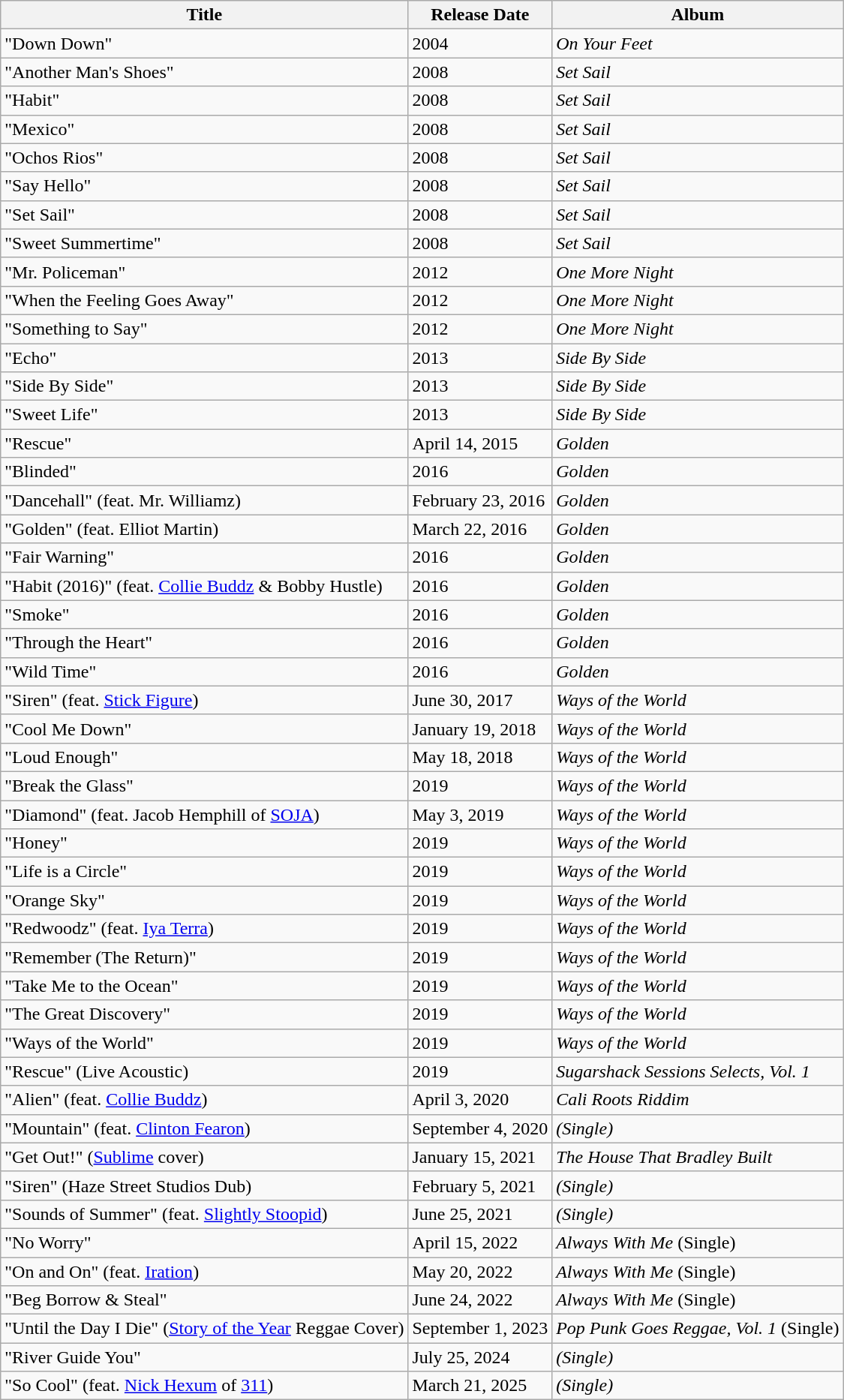<table class="wikitable">
<tr>
<th>Title</th>
<th>Release Date</th>
<th>Album</th>
</tr>
<tr>
<td>"Down Down"</td>
<td>2004</td>
<td><em>On Your Feet</em></td>
</tr>
<tr>
<td>"Another Man's Shoes"</td>
<td>2008</td>
<td><em>Set Sail</em></td>
</tr>
<tr>
<td>"Habit"</td>
<td>2008</td>
<td><em>Set Sail</em></td>
</tr>
<tr>
<td>"Mexico"</td>
<td>2008</td>
<td><em>Set Sail</em></td>
</tr>
<tr>
<td>"Ochos Rios"</td>
<td>2008</td>
<td><em>Set Sail</em></td>
</tr>
<tr>
<td>"Say Hello"</td>
<td>2008</td>
<td><em>Set Sail</em></td>
</tr>
<tr>
<td>"Set Sail"</td>
<td>2008</td>
<td><em>Set Sail</em></td>
</tr>
<tr>
<td>"Sweet Summertime"</td>
<td>2008</td>
<td><em>Set Sail</em></td>
</tr>
<tr>
<td>"Mr. Policeman"</td>
<td>2012</td>
<td><em>One More Night</em></td>
</tr>
<tr>
<td>"When the Feeling Goes Away"</td>
<td>2012</td>
<td><em>One More Night</em></td>
</tr>
<tr>
<td>"Something to Say"</td>
<td>2012</td>
<td><em>One More Night</em></td>
</tr>
<tr>
<td>"Echo"</td>
<td>2013</td>
<td><em>Side By Side</em></td>
</tr>
<tr>
<td>"Side By Side"</td>
<td>2013</td>
<td><em>Side By Side</em></td>
</tr>
<tr>
<td>"Sweet Life"</td>
<td>2013</td>
<td><em>Side By Side</em></td>
</tr>
<tr>
<td>"Rescue"</td>
<td>April 14, 2015</td>
<td><em>Golden</em></td>
</tr>
<tr>
<td>"Blinded"</td>
<td>2016</td>
<td><em>Golden</em></td>
</tr>
<tr>
<td>"Dancehall" (feat. Mr. Williamz)</td>
<td>February 23, 2016</td>
<td><em>Golden</em></td>
</tr>
<tr>
<td>"Golden" (feat. Elliot Martin)</td>
<td>March 22, 2016</td>
<td><em>Golden</em></td>
</tr>
<tr>
<td>"Fair Warning"</td>
<td>2016</td>
<td><em>Golden</em></td>
</tr>
<tr>
<td>"Habit (2016)" (feat. <a href='#'>Collie Buddz</a> & Bobby Hustle)</td>
<td>2016</td>
<td><em>Golden</em></td>
</tr>
<tr>
<td>"Smoke"</td>
<td>2016</td>
<td><em>Golden</em></td>
</tr>
<tr>
<td>"Through the Heart"</td>
<td>2016</td>
<td><em>Golden</em></td>
</tr>
<tr>
<td>"Wild Time"</td>
<td>2016</td>
<td><em>Golden</em></td>
</tr>
<tr>
<td>"Siren" (feat. <a href='#'>Stick Figure</a>)</td>
<td>June 30, 2017</td>
<td><em>Ways of the World</em></td>
</tr>
<tr>
<td>"Cool Me Down"</td>
<td>January 19, 2018</td>
<td><em>Ways of the World</em></td>
</tr>
<tr>
<td>"Loud Enough"</td>
<td>May 18, 2018</td>
<td><em>Ways of the World</em></td>
</tr>
<tr>
<td>"Break the Glass"</td>
<td>2019</td>
<td><em>Ways of the World</em></td>
</tr>
<tr>
<td>"Diamond" (feat. Jacob Hemphill of <a href='#'>SOJA</a>)</td>
<td>May 3, 2019</td>
<td><em>Ways of the World</em></td>
</tr>
<tr>
<td>"Honey"</td>
<td>2019</td>
<td><em>Ways of the World</em></td>
</tr>
<tr>
<td>"Life is a Circle"</td>
<td>2019</td>
<td><em>Ways of the World</em></td>
</tr>
<tr>
<td>"Orange Sky"</td>
<td>2019</td>
<td><em>Ways of the World</em></td>
</tr>
<tr>
<td>"Redwoodz" (feat. <a href='#'>Iya Terra</a>)</td>
<td>2019</td>
<td><em>Ways of the World</em></td>
</tr>
<tr>
<td>"Remember (The Return)"</td>
<td>2019</td>
<td><em>Ways of the World</em></td>
</tr>
<tr>
<td>"Take Me to the Ocean"</td>
<td>2019</td>
<td><em>Ways of the World</em></td>
</tr>
<tr>
<td>"The Great Discovery"</td>
<td>2019</td>
<td><em>Ways of the World</em></td>
</tr>
<tr>
<td>"Ways of the World"</td>
<td>2019</td>
<td><em>Ways of the World</em></td>
</tr>
<tr>
<td>"Rescue" (Live Acoustic)</td>
<td>2019</td>
<td><em>Sugarshack Sessions Selects, Vol. 1</em></td>
</tr>
<tr>
<td>"Alien" (feat. <a href='#'>Collie Buddz</a>)</td>
<td>April 3, 2020</td>
<td><em>Cali Roots Riddim</em></td>
</tr>
<tr>
<td>"Mountain" (feat. <a href='#'>Clinton Fearon</a>)</td>
<td>September 4, 2020</td>
<td><em>(Single)</em></td>
</tr>
<tr>
<td>"Get Out!" (<a href='#'>Sublime</a> cover)</td>
<td>January 15, 2021</td>
<td><em>The House That Bradley Built</em></td>
</tr>
<tr>
<td>"Siren" (Haze Street Studios Dub)</td>
<td>February 5, 2021</td>
<td><em>(Single)</em></td>
</tr>
<tr>
<td>"Sounds of Summer" (feat. <a href='#'>Slightly Stoopid</a>)</td>
<td>June 25, 2021</td>
<td><em>(Single)</em></td>
</tr>
<tr>
<td>"No Worry"</td>
<td>April 15, 2022</td>
<td><em>Always With Me</em> (Single)</td>
</tr>
<tr>
<td>"On and On" (feat. <a href='#'>Iration</a>)</td>
<td>May 20, 2022</td>
<td><em>Always With Me</em> (Single)</td>
</tr>
<tr>
<td>"Beg Borrow & Steal"</td>
<td>June 24, 2022</td>
<td><em>Always With Me</em> (Single)</td>
</tr>
<tr>
<td>"Until the Day I Die" (<a href='#'>Story of the Year</a> Reggae Cover)</td>
<td>September 1, 2023</td>
<td><em>Pop Punk Goes Reggae, Vol. 1</em> (Single)</td>
</tr>
<tr>
<td>"River Guide You"</td>
<td>July 25, 2024</td>
<td><em>(Single)</em></td>
</tr>
<tr>
<td>"So Cool" (feat. <a href='#'>Nick Hexum</a> of <a href='#'>311</a>)</td>
<td>March 21, 2025</td>
<td><em>(Single)</em></td>
</tr>
</table>
